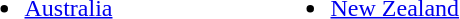<table>
<tr>
<td width=200 valign=top><br><ul><li> <a href='#'>Australia</a></li></ul></td>
<td width=200 valign=top><br><ul><li> <a href='#'>New Zealand</a></li></ul></td>
</tr>
</table>
